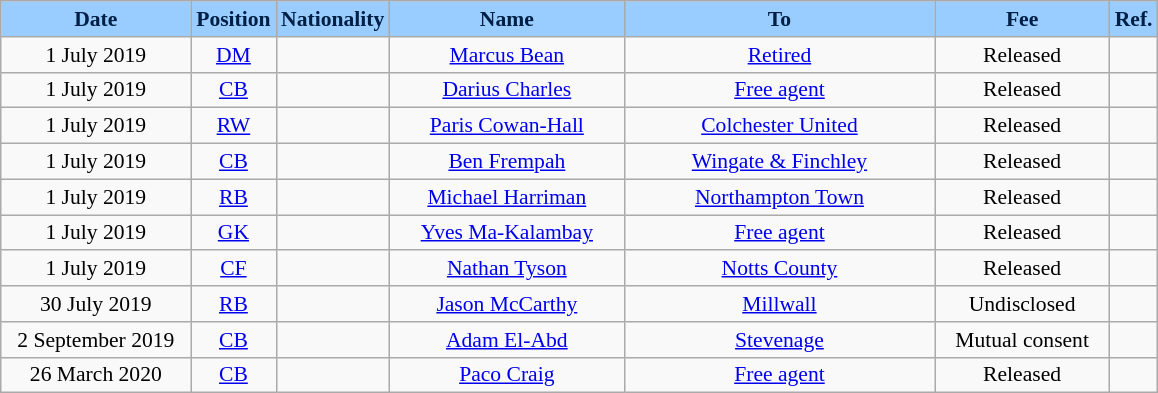<table class="wikitable"  style="text-align:center; font-size:90%; ">
<tr>
<th style="background:#99ccff; color:#001f44; width:120px;">Date</th>
<th style="background:#99ccff; color:#001f44; width:50px;">Position</th>
<th style="background:#99ccff; color:#001f44; width:50px;">Nationality</th>
<th style="background:#99ccff; color:#001f44; width:150px;">Name</th>
<th style="background:#99ccff; color:#001f44; width:200px;">To</th>
<th style="background:#99ccff; color:#001f44; width:110px;">Fee</th>
<th style="background:#99ccff; color:#001f44; width:25px;">Ref.</th>
</tr>
<tr>
<td>1 July 2019</td>
<td><a href='#'>DM</a></td>
<td></td>
<td><a href='#'>Marcus Bean</a></td>
<td><a href='#'>Retired</a></td>
<td>Released</td>
<td></td>
</tr>
<tr>
<td>1 July 2019</td>
<td><a href='#'>CB</a></td>
<td></td>
<td><a href='#'>Darius Charles</a></td>
<td><a href='#'>Free agent</a></td>
<td>Released</td>
<td></td>
</tr>
<tr>
<td>1 July 2019</td>
<td><a href='#'>RW</a></td>
<td></td>
<td><a href='#'>Paris Cowan-Hall</a></td>
<td> <a href='#'>Colchester United</a></td>
<td>Released</td>
<td></td>
</tr>
<tr>
<td>1 July 2019</td>
<td><a href='#'>CB</a></td>
<td></td>
<td><a href='#'>Ben Frempah</a></td>
<td> <a href='#'>Wingate & Finchley</a></td>
<td>Released</td>
<td></td>
</tr>
<tr>
<td>1 July 2019</td>
<td><a href='#'>RB</a></td>
<td></td>
<td><a href='#'>Michael Harriman</a></td>
<td> <a href='#'>Northampton Town</a></td>
<td>Released</td>
<td></td>
</tr>
<tr>
<td>1 July 2019</td>
<td><a href='#'>GK</a></td>
<td></td>
<td><a href='#'>Yves Ma-Kalambay</a></td>
<td><a href='#'>Free agent</a></td>
<td>Released</td>
<td></td>
</tr>
<tr>
<td>1 July 2019</td>
<td><a href='#'>CF</a></td>
<td></td>
<td><a href='#'>Nathan Tyson</a></td>
<td> <a href='#'>Notts County</a></td>
<td>Released</td>
<td></td>
</tr>
<tr>
<td>30 July 2019</td>
<td><a href='#'>RB</a></td>
<td></td>
<td><a href='#'>Jason McCarthy</a></td>
<td> <a href='#'>Millwall</a></td>
<td>Undisclosed</td>
<td></td>
</tr>
<tr>
<td>2 September 2019</td>
<td><a href='#'>CB</a></td>
<td></td>
<td><a href='#'>Adam El-Abd</a></td>
<td> <a href='#'>Stevenage</a></td>
<td>Mutual consent</td>
<td></td>
</tr>
<tr>
<td>26 March 2020</td>
<td><a href='#'>CB</a></td>
<td></td>
<td><a href='#'>Paco Craig</a></td>
<td><a href='#'>Free agent</a></td>
<td>Released</td>
<td></td>
</tr>
</table>
